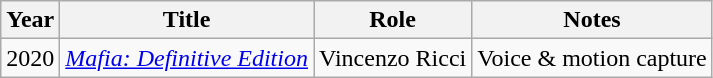<table class="wikitable sortable">
<tr>
<th>Year</th>
<th>Title</th>
<th>Role</th>
<th class="unsortable">Notes</th>
</tr>
<tr>
<td>2020</td>
<td><em><a href='#'>Mafia: Definitive Edition</a></em></td>
<td>Vincenzo Ricci</td>
<td>Voice & motion capture</td>
</tr>
</table>
